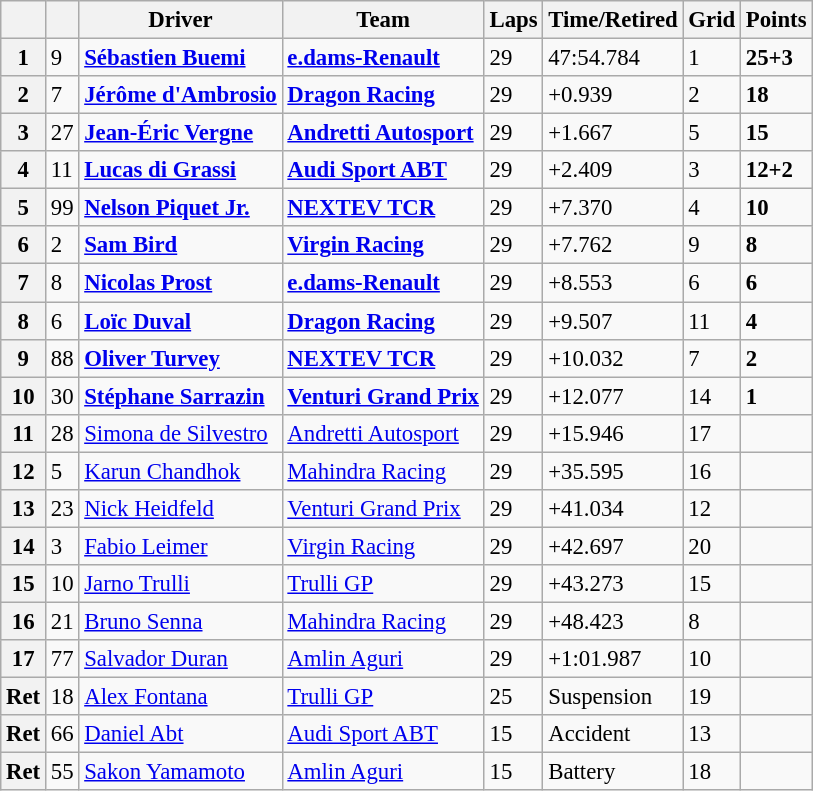<table class="wikitable" style="font-size: 95%">
<tr>
<th></th>
<th></th>
<th>Driver</th>
<th>Team</th>
<th>Laps</th>
<th>Time/Retired</th>
<th>Grid</th>
<th>Points</th>
</tr>
<tr>
<th>1</th>
<td>9</td>
<td> <strong><a href='#'>Sébastien Buemi</a></strong></td>
<td><strong><a href='#'>e.dams-Renault</a></strong></td>
<td>29</td>
<td>47:54.784</td>
<td>1</td>
<td><strong>25+3</strong></td>
</tr>
<tr>
<th>2</th>
<td>7</td>
<td> <strong><a href='#'>Jérôme d'Ambrosio</a></strong></td>
<td><strong><a href='#'>Dragon Racing</a></strong></td>
<td>29</td>
<td>+0.939</td>
<td>2</td>
<td><strong>18</strong></td>
</tr>
<tr>
<th>3</th>
<td>27</td>
<td> <strong><a href='#'>Jean-Éric Vergne</a></strong></td>
<td><strong><a href='#'>Andretti Autosport</a></strong></td>
<td>29</td>
<td>+1.667</td>
<td>5</td>
<td><strong>15</strong></td>
</tr>
<tr>
<th>4</th>
<td>11</td>
<td> <strong><a href='#'>Lucas di Grassi</a></strong></td>
<td><strong><a href='#'>Audi Sport ABT</a></strong></td>
<td>29</td>
<td>+2.409</td>
<td>3</td>
<td><strong>12+2</strong></td>
</tr>
<tr>
<th>5</th>
<td>99</td>
<td> <strong><a href='#'>Nelson Piquet Jr.</a></strong></td>
<td><strong><a href='#'>NEXTEV TCR</a></strong></td>
<td>29</td>
<td>+7.370</td>
<td>4</td>
<td><strong>10</strong></td>
</tr>
<tr>
<th>6</th>
<td>2</td>
<td> <strong><a href='#'>Sam Bird</a></strong></td>
<td><strong><a href='#'>Virgin Racing</a></strong></td>
<td>29</td>
<td>+7.762</td>
<td>9</td>
<td><strong>8</strong></td>
</tr>
<tr>
<th>7</th>
<td>8</td>
<td> <strong><a href='#'>Nicolas Prost</a></strong></td>
<td><strong><a href='#'>e.dams-Renault</a></strong></td>
<td>29</td>
<td>+8.553</td>
<td>6</td>
<td><strong>6</strong></td>
</tr>
<tr>
<th>8</th>
<td>6</td>
<td> <strong><a href='#'>Loïc Duval</a></strong></td>
<td><strong><a href='#'>Dragon Racing</a></strong></td>
<td>29</td>
<td>+9.507</td>
<td>11</td>
<td><strong>4</strong></td>
</tr>
<tr>
<th>9</th>
<td>88</td>
<td> <strong><a href='#'>Oliver Turvey</a></strong></td>
<td><strong><a href='#'>NEXTEV TCR</a></strong></td>
<td>29</td>
<td>+10.032</td>
<td>7</td>
<td><strong>2</strong></td>
</tr>
<tr>
<th>10</th>
<td>30</td>
<td> <strong><a href='#'>Stéphane Sarrazin</a></strong></td>
<td><strong><a href='#'>Venturi Grand Prix</a></strong></td>
<td>29</td>
<td>+12.077</td>
<td>14</td>
<td><strong>1</strong></td>
</tr>
<tr>
<th>11</th>
<td>28</td>
<td> <a href='#'>Simona de Silvestro</a></td>
<td><a href='#'>Andretti Autosport</a></td>
<td>29</td>
<td>+15.946</td>
<td>17</td>
<td></td>
</tr>
<tr>
<th>12</th>
<td>5</td>
<td> <a href='#'>Karun Chandhok</a></td>
<td><a href='#'>Mahindra Racing</a></td>
<td>29</td>
<td>+35.595</td>
<td>16</td>
<td></td>
</tr>
<tr>
<th>13</th>
<td>23</td>
<td> <a href='#'>Nick Heidfeld</a></td>
<td><a href='#'>Venturi Grand Prix</a></td>
<td>29</td>
<td>+41.034</td>
<td>12</td>
<td></td>
</tr>
<tr>
<th>14</th>
<td>3</td>
<td> <a href='#'>Fabio Leimer</a></td>
<td><a href='#'>Virgin Racing</a></td>
<td>29</td>
<td>+42.697</td>
<td>20</td>
<td></td>
</tr>
<tr>
<th>15</th>
<td>10</td>
<td> <a href='#'>Jarno Trulli</a></td>
<td><a href='#'>Trulli GP</a></td>
<td>29</td>
<td>+43.273</td>
<td>15</td>
<td></td>
</tr>
<tr>
<th>16</th>
<td>21</td>
<td> <a href='#'>Bruno Senna</a></td>
<td><a href='#'>Mahindra Racing</a></td>
<td>29</td>
<td>+48.423</td>
<td>8</td>
<td></td>
</tr>
<tr>
<th>17</th>
<td>77</td>
<td> <a href='#'>Salvador Duran</a></td>
<td><a href='#'>Amlin Aguri</a></td>
<td>29</td>
<td>+1:01.987</td>
<td>10</td>
<td></td>
</tr>
<tr>
<th>Ret</th>
<td>18</td>
<td> <a href='#'>Alex Fontana</a></td>
<td><a href='#'>Trulli GP</a></td>
<td>25</td>
<td>Suspension</td>
<td>19</td>
<td></td>
</tr>
<tr>
<th>Ret</th>
<td>66</td>
<td> <a href='#'>Daniel Abt</a></td>
<td><a href='#'>Audi Sport ABT</a></td>
<td>15</td>
<td>Accident</td>
<td>13</td>
<td></td>
</tr>
<tr>
<th>Ret</th>
<td>55</td>
<td> <a href='#'>Sakon Yamamoto</a></td>
<td><a href='#'>Amlin Aguri</a></td>
<td>15</td>
<td>Battery</td>
<td>18</td>
<td></td>
</tr>
</table>
